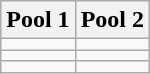<table class="wikitable">
<tr>
<th width=50%>Pool 1</th>
<th width=50%>Pool 2</th>
</tr>
<tr>
<td></td>
<td></td>
</tr>
<tr>
<td></td>
<td></td>
</tr>
<tr>
<td></td>
<td></td>
</tr>
</table>
